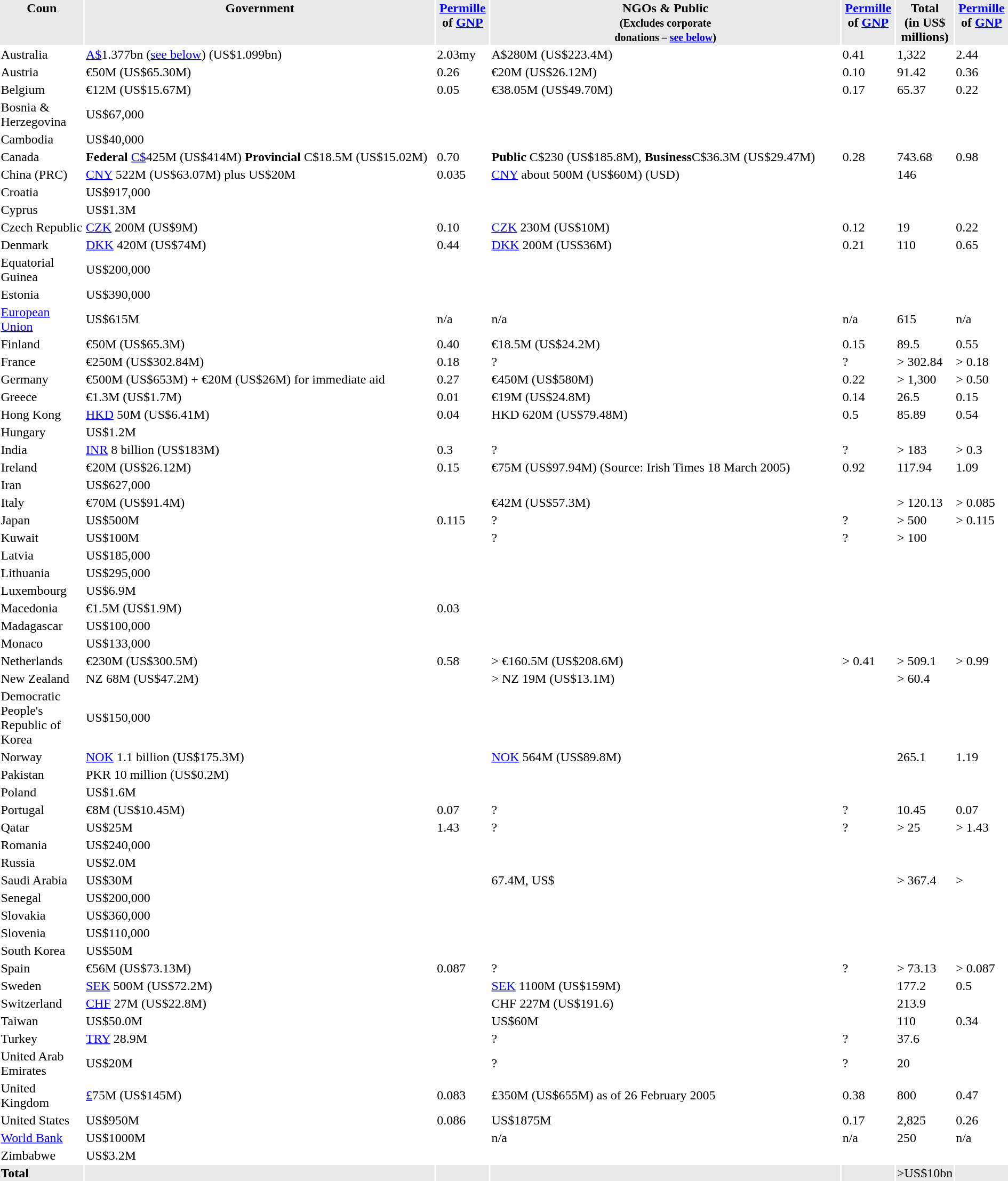<table>
<tr style="background:#e9e9e9; vertical-align:top;">
<th>Coun</th>
<th>Government</th>
<th><a href='#'>Permille</a> of <a href='#'>GNP</a></th>
<th>NGOs & Public<br><small>(Excludes corporate <br>donations – <a href='#'>see below</a>)</small></th>
<th><a href='#'>Permille</a> of <a href='#'>GNP</a></th>
<th>Total <div> (in US$ <br>millions)</div></th>
<th><a href='#'>Permille</a> of <a href='#'>GNP</a></th>
</tr>
<tr>
<td>Australia</td>
<td style="width:35%;"><a href='#'>A$</a>1.377bn (<a href='#'>see below</a>) (US$1.099bn)</td>
<td>2.03my</td>
<td style="width:35%;">A$280M (US$223.4M)</td>
<td>0.41</td>
<td>1,322</td>
<td>2.44</td>
</tr>
<tr>
<td>Austria</td>
<td>€50M (US$65.30M)</td>
<td>0.26</td>
<td>€20M (US$26.12M)</td>
<td>0.10</td>
<td>91.42</td>
<td>0.36</td>
</tr>
<tr>
<td>Belgium</td>
<td>€12M (US$15.67M)</td>
<td>0.05</td>
<td>€38.05M (US$49.70M)</td>
<td>0.17</td>
<td>65.37</td>
<td>0.22</td>
</tr>
<tr>
<td>Bosnia & Herzegovina</td>
<td>US$67,000</td>
<td></td>
<td></td>
<td></td>
<td></td>
<td></td>
</tr>
<tr>
<td>Cambodia</td>
<td>US$40,000</td>
<td></td>
<td></td>
<td></td>
<td></td>
<td></td>
</tr>
<tr>
<td>Canada</td>
<td><strong>Federal</strong> <a href='#'>C$</a>425M (US$414M) <strong>Provincial</strong> C$18.5M (US$15.02M)</td>
<td>0.70</td>
<td><strong>Public</strong> C$230 (US$185.8M), <strong>Business</strong>C$36.3M (US$29.47M)</td>
<td>0.28</td>
<td>743.68</td>
<td>0.98</td>
</tr>
<tr>
<td>China (PRC)</td>
<td><a href='#'>CNY</a> 522M (US$63.07M) plus US$20M</td>
<td>0.035</td>
<td><a href='#'>CNY</a> about 500M (US$60M) (USD)</td>
<td></td>
<td>146</td>
<td></td>
</tr>
<tr>
<td>Croatia</td>
<td>US$917,000</td>
<td></td>
<td></td>
<td></td>
<td></td>
<td></td>
</tr>
<tr>
<td>Cyprus</td>
<td>US$1.3M</td>
<td></td>
<td></td>
<td></td>
<td></td>
<td></td>
</tr>
<tr>
<td>Czech Republic</td>
<td><a href='#'>CZK</a> 200M (US$9M)</td>
<td>0.10</td>
<td><a href='#'>CZK</a> 230M (US$10M)</td>
<td>0.12</td>
<td>19</td>
<td>0.22</td>
</tr>
<tr>
<td>Denmark</td>
<td><a href='#'>DKK</a> 420M (US$74M)</td>
<td>0.44</td>
<td><a href='#'>DKK</a> 200M (US$36M)</td>
<td>0.21</td>
<td>110</td>
<td>0.65</td>
</tr>
<tr>
<td>Equatorial Guinea</td>
<td>US$200,000</td>
<td></td>
<td></td>
<td></td>
<td></td>
<td></td>
</tr>
<tr>
<td>Estonia</td>
<td>US$390,000</td>
<td></td>
<td></td>
<td></td>
<td></td>
<td></td>
</tr>
<tr>
<td><a href='#'>European Union</a></td>
<td>US$615M</td>
<td>n/a</td>
<td>n/a</td>
<td>n/a</td>
<td>615</td>
<td>n/a</td>
</tr>
<tr>
<td>Finland</td>
<td>€50M (US$65.3M)</td>
<td>0.40</td>
<td>€18.5M (US$24.2M)</td>
<td>0.15</td>
<td>89.5</td>
<td>0.55</td>
</tr>
<tr>
<td>France</td>
<td>€250M (US$302.84M)</td>
<td>0.18</td>
<td>?</td>
<td>?</td>
<td>> 302.84</td>
<td>> 0.18</td>
</tr>
<tr>
<td>Germany</td>
<td>€500M (US$653M) + €20M (US$26M) for immediate aid</td>
<td>0.27</td>
<td>€450M (US$580M)</td>
<td>0.22</td>
<td>> 1,300</td>
<td>> 0.50</td>
</tr>
<tr>
<td>Greece</td>
<td>€1.3M (US$1.7M)</td>
<td>0.01</td>
<td>€19M (US$24.8M)</td>
<td>0.14</td>
<td>26.5</td>
<td>0.15</td>
</tr>
<tr>
<td>Hong Kong</td>
<td><a href='#'>HKD</a> 50M (US$6.41M)</td>
<td>0.04</td>
<td>HKD 620M (US$79.48M)</td>
<td>0.5</td>
<td>85.89</td>
<td>0.54</td>
</tr>
<tr>
<td>Hungary</td>
<td>US$1.2M</td>
<td></td>
<td></td>
<td></td>
<td></td>
<td></td>
</tr>
<tr>
<td>India</td>
<td><a href='#'>INR</a> 8 billion (US$183M)</td>
<td>0.3</td>
<td>?</td>
<td>?</td>
<td>> 183</td>
<td>> 0.3</td>
</tr>
<tr>
<td>Ireland</td>
<td>€20M (US$26.12M)</td>
<td>0.15</td>
<td>€75M (US$97.94M) (Source: Irish Times 18 March 2005)</td>
<td>0.92</td>
<td>117.94</td>
<td>1.09</td>
</tr>
<tr>
<td>Iran</td>
<td>US$627,000</td>
<td></td>
<td></td>
<td></td>
<td></td>
<td></td>
</tr>
<tr>
<td>Italy</td>
<td>€70M (US$91.4M)</td>
<td> </td>
<td>€42M (US$57.3M)</td>
<td> </td>
<td>> 120.13</td>
<td>> 0.085</td>
</tr>
<tr>
<td>Japan</td>
<td>US$500M</td>
<td>0.115</td>
<td>?</td>
<td>?</td>
<td>> 500</td>
<td>> 0.115</td>
</tr>
<tr>
<td>Kuwait</td>
<td>US$100M</td>
<td></td>
<td>?</td>
<td>?</td>
<td>> 100</td>
<td></td>
</tr>
<tr>
<td>Latvia</td>
<td>US$185,000</td>
<td></td>
<td></td>
<td></td>
<td></td>
<td></td>
</tr>
<tr>
<td>Lithuania</td>
<td>US$295,000</td>
<td></td>
<td></td>
<td></td>
<td></td>
<td></td>
</tr>
<tr>
<td>Luxembourg</td>
<td>US$6.9M</td>
<td></td>
<td></td>
<td></td>
<td></td>
<td></td>
</tr>
<tr>
<td>Macedonia</td>
<td>€1.5M (US$1.9M)</td>
<td>0.03</td>
<td></td>
<td></td>
<td></td>
<td></td>
</tr>
<tr>
<td>Madagascar</td>
<td>US$100,000</td>
<td></td>
<td></td>
<td></td>
<td></td>
<td></td>
</tr>
<tr>
<td>Monaco</td>
<td>US$133,000</td>
<td></td>
<td></td>
<td></td>
<td></td>
<td></td>
</tr>
<tr>
<td>Netherlands</td>
<td>€230M (US$300.5M)</td>
<td>0.58</td>
<td>> €160.5M (US$208.6M)</td>
<td>> 0.41</td>
<td>> 509.1</td>
<td>> 0.99</td>
</tr>
<tr>
<td>New Zealand</td>
<td>NZ 68M (US$47.2M)</td>
<td></td>
<td>> NZ 19M (US$13.1M)</td>
<td></td>
<td>> 60.4</td>
<td></td>
</tr>
<tr>
<td>Democratic People's Republic of Korea</td>
<td>US$150,000</td>
<td></td>
<td></td>
<td></td>
<td></td>
<td></td>
</tr>
<tr>
<td>Norway</td>
<td><a href='#'>NOK</a> 1.1 billion (US$175.3M)</td>
<td></td>
<td><a href='#'>NOK</a> 564M (US$89.8M)</td>
<td></td>
<td>265.1</td>
<td>1.19</td>
</tr>
<tr>
<td>Pakistan</td>
<td>PKR 10 million (US$0.2M)</td>
<td></td>
<td></td>
<td></td>
<td></td>
<td></td>
</tr>
<tr>
<td>Poland</td>
<td>US$1.6M</td>
<td></td>
<td></td>
<td></td>
<td></td>
<td></td>
</tr>
<tr>
<td>Portugal</td>
<td>€8M (US$10.45M)</td>
<td>0.07</td>
<td>?</td>
<td>?</td>
<td>10.45</td>
<td>0.07</td>
</tr>
<tr>
<td>Qatar</td>
<td>US$25M</td>
<td>1.43</td>
<td>?</td>
<td>?</td>
<td>> 25</td>
<td>> 1.43</td>
</tr>
<tr>
<td>Romania</td>
<td>US$240,000</td>
<td></td>
<td></td>
<td></td>
<td></td>
<td></td>
</tr>
<tr>
<td>Russia</td>
<td>US$2.0M</td>
<td></td>
<td></td>
<td></td>
<td></td>
<td></td>
</tr>
<tr>
<td>Saudi Arabia</td>
<td>US$30M</td>
<td></td>
<td>67.4M, US$</td>
<td></td>
<td>> 367.4</td>
<td>></td>
</tr>
<tr>
<td>Senegal</td>
<td>US$200,000</td>
<td></td>
<td></td>
<td></td>
<td></td>
<td></td>
</tr>
<tr>
<td>Slovakia</td>
<td>US$360,000</td>
<td></td>
<td></td>
<td></td>
<td></td>
<td></td>
</tr>
<tr>
<td>Slovenia</td>
<td>US$110,000</td>
<td></td>
<td></td>
<td></td>
<td></td>
<td></td>
</tr>
<tr>
<td>South Korea</td>
<td>US$50M</td>
<td></td>
<td></td>
<td></td>
<td></td>
<td></td>
</tr>
<tr>
<td>Spain</td>
<td>€56M (US$73.13M)</td>
<td>0.087</td>
<td>?</td>
<td>?</td>
<td>> 73.13</td>
<td>> 0.087</td>
</tr>
<tr>
<td>Sweden</td>
<td><a href='#'>SEK</a> 500M (US$72.2M)</td>
<td></td>
<td><a href='#'>SEK</a> 1100M (US$159M)</td>
<td></td>
<td>177.2</td>
<td>0.5</td>
</tr>
<tr>
<td>Switzerland</td>
<td><a href='#'>CHF</a> 27M (US$22.8M)</td>
<td></td>
<td>CHF 227M (US$191.6)</td>
<td></td>
<td>213.9</td>
<td></td>
</tr>
<tr>
<td>Taiwan</td>
<td>US$50.0M</td>
<td></td>
<td>US$60M</td>
<td></td>
<td>110</td>
<td>0.34</td>
</tr>
<tr>
<td>Turkey</td>
<td><a href='#'>TRY</a> 28.9M</td>
<td></td>
<td>?</td>
<td>?</td>
<td>37.6</td>
<td></td>
</tr>
<tr>
<td>United Arab Emirates</td>
<td>US$20M</td>
<td></td>
<td>?</td>
<td>?</td>
<td>20</td>
<td></td>
</tr>
<tr>
<td>United Kingdom</td>
<td><a href='#'>£</a>75M (US$145M)</td>
<td>0.083</td>
<td>£350M (US$655M) as of 26 February 2005</td>
<td>0.38</td>
<td>800</td>
<td>0.47</td>
</tr>
<tr>
<td>United States</td>
<td>US$950M</td>
<td>0.086</td>
<td>US$1875M</td>
<td>0.17</td>
<td>2,825</td>
<td>0.26</td>
</tr>
<tr>
<td><a href='#'>World Bank</a></td>
<td>US$1000M</td>
<td></td>
<td>n/a</td>
<td>n/a</td>
<td>250</td>
<td>n/a</td>
</tr>
<tr>
<td>Zimbabwe</td>
<td>US$3.2M</td>
<td></td>
<td></td>
<td></td>
<td></td>
<td></td>
</tr>
<tr style="background:#e9e9e9;">
<td><strong>Total</strong></td>
<td></td>
<td></td>
<td></td>
<td></td>
<td>>US$10bn</td>
<td></td>
</tr>
</table>
